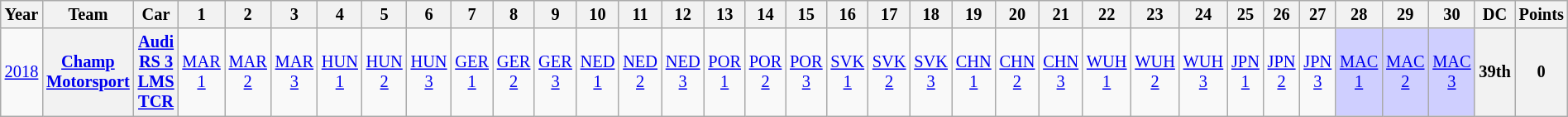<table class="wikitable" style="text-align:center; font-size:85%">
<tr>
<th>Year</th>
<th>Team</th>
<th>Car</th>
<th>1</th>
<th>2</th>
<th>3</th>
<th>4</th>
<th>5</th>
<th>6</th>
<th>7</th>
<th>8</th>
<th>9</th>
<th>10</th>
<th>11</th>
<th>12</th>
<th>13</th>
<th>14</th>
<th>15</th>
<th>16</th>
<th>17</th>
<th>18</th>
<th>19</th>
<th>20</th>
<th>21</th>
<th>22</th>
<th>23</th>
<th>24</th>
<th>25</th>
<th>26</th>
<th>27</th>
<th>28</th>
<th>29</th>
<th>30</th>
<th>DC</th>
<th>Points</th>
</tr>
<tr>
<td><a href='#'>2018</a></td>
<th><a href='#'>Champ Motorsport</a></th>
<th><a href='#'>Audi RS 3 LMS TCR</a></th>
<td><a href='#'>MAR<br>1</a></td>
<td><a href='#'>MAR<br>2</a></td>
<td><a href='#'>MAR<br>3</a></td>
<td><a href='#'>HUN<br>1</a></td>
<td><a href='#'>HUN<br>2</a></td>
<td><a href='#'>HUN<br>3</a></td>
<td><a href='#'>GER<br>1</a></td>
<td><a href='#'>GER<br>2</a></td>
<td><a href='#'>GER<br>3</a></td>
<td><a href='#'>NED<br>1</a></td>
<td><a href='#'>NED<br>2</a></td>
<td><a href='#'>NED<br>3</a></td>
<td><a href='#'>POR<br>1</a></td>
<td><a href='#'>POR<br>2</a></td>
<td><a href='#'>POR<br>3</a></td>
<td><a href='#'>SVK<br>1</a></td>
<td><a href='#'>SVK<br>2</a></td>
<td><a href='#'>SVK<br>3</a></td>
<td><a href='#'>CHN<br>1</a></td>
<td><a href='#'>CHN<br>2</a></td>
<td><a href='#'>CHN<br>3</a></td>
<td><a href='#'>WUH<br>1</a></td>
<td><a href='#'>WUH<br>2</a></td>
<td><a href='#'>WUH<br>3</a></td>
<td><a href='#'>JPN<br>1</a></td>
<td><a href='#'>JPN<br>2</a></td>
<td><a href='#'>JPN<br>3</a></td>
<td style="background:#CFCFFF;"><a href='#'>MAC<br>1</a><br></td>
<td style="background:#CFCFFF;"><a href='#'>MAC<br>2</a><br></td>
<td style="background:#CFCFFF;"><a href='#'>MAC<br>3</a><br></td>
<th>39th</th>
<th>0</th>
</tr>
</table>
